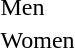<table>
<tr>
<td>Men<br></td>
<td></td>
<td></td>
<td></td>
</tr>
<tr>
<td>Women<br></td>
<td></td>
<td></td>
<td></td>
</tr>
</table>
